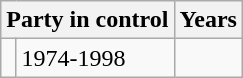<table class="wikitable">
<tr>
<th colspan="2">Party in control</th>
<th>Years</th>
</tr>
<tr>
<td></td>
<td>1974-1998</td>
</tr>
</table>
